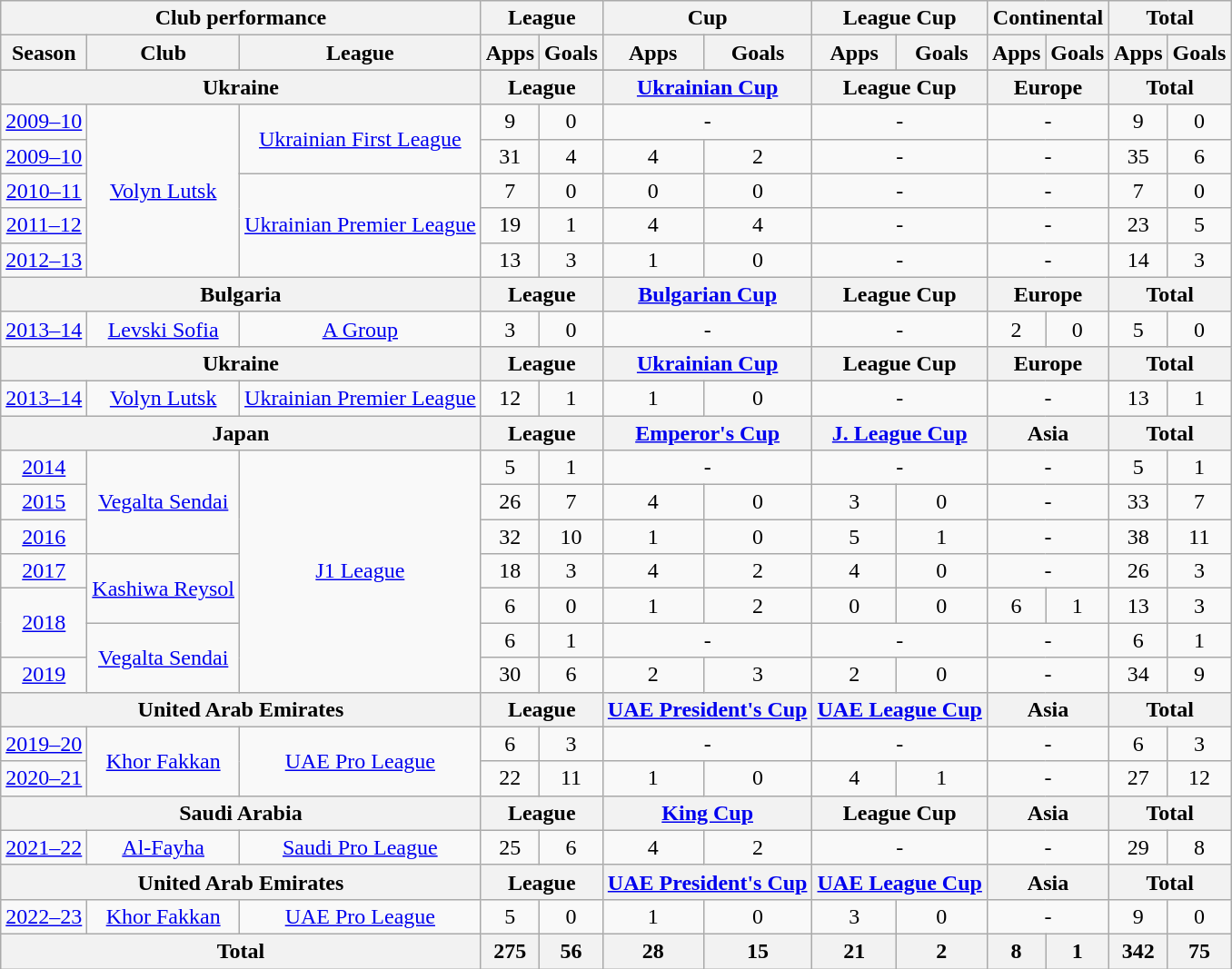<table class="wikitable" style="text-align:center;">
<tr>
<th colspan=3>Club performance</th>
<th colspan=2>League</th>
<th colspan=2>Cup</th>
<th colspan=2>League Cup</th>
<th colspan=2>Continental</th>
<th colspan=2>Total</th>
</tr>
<tr>
<th>Season</th>
<th>Club</th>
<th>League</th>
<th>Apps</th>
<th>Goals</th>
<th>Apps</th>
<th>Goals</th>
<th>Apps</th>
<th>Goals</th>
<th>Apps</th>
<th>Goals</th>
<th>Apps</th>
<th>Goals</th>
</tr>
<tr>
</tr>
<tr>
<th colspan=3>Ukraine</th>
<th colspan=2>League</th>
<th colspan=2><a href='#'>Ukrainian Cup</a></th>
<th colspan=2>League Cup</th>
<th colspan=2>Europe</th>
<th colspan=2>Total</th>
</tr>
<tr>
<td><a href='#'>2009–10</a></td>
<td rowspan="5"><a href='#'>Volyn Lutsk</a></td>
<td rowspan="2"><a href='#'>Ukrainian First League</a></td>
<td>9</td>
<td>0</td>
<td colspan="2">-</td>
<td colspan="2">-</td>
<td colspan="2">-</td>
<td>9</td>
<td>0</td>
</tr>
<tr>
<td><a href='#'>2009–10</a></td>
<td>31</td>
<td>4</td>
<td>4</td>
<td>2</td>
<td colspan="2">-</td>
<td colspan="2">-</td>
<td>35</td>
<td>6</td>
</tr>
<tr>
<td><a href='#'>2010–11</a></td>
<td rowspan="3"><a href='#'>Ukrainian Premier League</a></td>
<td>7</td>
<td>0</td>
<td>0</td>
<td>0</td>
<td colspan="2">-</td>
<td colspan="2">-</td>
<td>7</td>
<td>0</td>
</tr>
<tr>
<td><a href='#'>2011–12</a></td>
<td>19</td>
<td>1</td>
<td>4</td>
<td>4</td>
<td colspan="2">-</td>
<td colspan="2">-</td>
<td>23</td>
<td>5</td>
</tr>
<tr>
<td><a href='#'>2012–13</a></td>
<td>13</td>
<td>3</td>
<td>1</td>
<td>0</td>
<td colspan="2">-</td>
<td colspan="2">-</td>
<td>14</td>
<td>3</td>
</tr>
<tr>
<th colspan=3>Bulgaria</th>
<th colspan=2>League</th>
<th colspan=2><a href='#'>Bulgarian Cup</a></th>
<th colspan=2>League Cup</th>
<th colspan=2>Europe</th>
<th colspan=2>Total</th>
</tr>
<tr>
<td><a href='#'>2013–14</a></td>
<td><a href='#'>Levski Sofia</a></td>
<td><a href='#'>A Group</a></td>
<td>3</td>
<td>0</td>
<td colspan="2">-</td>
<td colspan="2">-</td>
<td>2</td>
<td>0</td>
<td>5</td>
<td>0</td>
</tr>
<tr>
<th colspan=3>Ukraine</th>
<th colspan=2>League</th>
<th colspan=2><a href='#'>Ukrainian Cup</a></th>
<th colspan=2>League Cup</th>
<th colspan=2>Europe</th>
<th colspan=2>Total</th>
</tr>
<tr>
<td><a href='#'>2013–14</a></td>
<td><a href='#'>Volyn Lutsk</a></td>
<td><a href='#'>Ukrainian Premier League</a></td>
<td>12</td>
<td>1</td>
<td>1</td>
<td>0</td>
<td colspan="2">-</td>
<td colspan="2">-</td>
<td>13</td>
<td>1</td>
</tr>
<tr>
<th colspan=3>Japan</th>
<th colspan=2>League</th>
<th colspan=2><a href='#'>Emperor's Cup</a></th>
<th colspan=2><a href='#'>J. League Cup</a></th>
<th colspan=2>Asia</th>
<th colspan=2>Total</th>
</tr>
<tr>
<td><a href='#'>2014</a></td>
<td rowspan="3"><a href='#'>Vegalta Sendai</a></td>
<td rowspan="7"><a href='#'>J1 League</a></td>
<td>5</td>
<td>1</td>
<td colspan="2">-</td>
<td colspan="2">-</td>
<td colspan="2">-</td>
<td>5</td>
<td>1</td>
</tr>
<tr>
<td><a href='#'>2015</a></td>
<td>26</td>
<td>7</td>
<td>4</td>
<td>0</td>
<td>3</td>
<td>0</td>
<td colspan="2">-</td>
<td>33</td>
<td>7</td>
</tr>
<tr>
<td><a href='#'>2016</a></td>
<td>32</td>
<td>10</td>
<td>1</td>
<td>0</td>
<td>5</td>
<td>1</td>
<td colspan="2">-</td>
<td>38</td>
<td>11</td>
</tr>
<tr>
<td><a href='#'>2017</a></td>
<td rowspan="2"><a href='#'>Kashiwa Reysol</a></td>
<td>18</td>
<td>3</td>
<td>4</td>
<td>2</td>
<td>4</td>
<td>0</td>
<td colspan="2">-</td>
<td>26</td>
<td>3</td>
</tr>
<tr>
<td rowspan=2><a href='#'>2018</a></td>
<td>6</td>
<td>0</td>
<td>1</td>
<td>2</td>
<td>0</td>
<td>0</td>
<td>6</td>
<td>1</td>
<td>13</td>
<td>3</td>
</tr>
<tr>
<td rowspan="2"><a href='#'>Vegalta Sendai</a></td>
<td>6</td>
<td>1</td>
<td colspan="2">-</td>
<td colspan="2">-</td>
<td colspan="2">-</td>
<td>6</td>
<td>1</td>
</tr>
<tr>
<td><a href='#'>2019</a></td>
<td>30</td>
<td>6</td>
<td>2</td>
<td>3</td>
<td>2</td>
<td>0</td>
<td colspan="2">-</td>
<td>34</td>
<td>9</td>
</tr>
<tr>
<th colspan=3>United Arab Emirates</th>
<th colspan=2>League</th>
<th colspan=2><a href='#'>UAE President's Cup</a></th>
<th colspan=2><a href='#'>UAE League Cup</a></th>
<th colspan=2>Asia</th>
<th colspan=2>Total</th>
</tr>
<tr>
<td><a href='#'>2019–20</a></td>
<td rowspan="2"><a href='#'>Khor Fakkan</a></td>
<td rowspan="2"><a href='#'>UAE Pro League</a></td>
<td>6</td>
<td>3</td>
<td colspan="2">-</td>
<td colspan="2">-</td>
<td colspan="2">-</td>
<td>6</td>
<td>3</td>
</tr>
<tr>
<td><a href='#'>2020–21</a></td>
<td>22</td>
<td>11</td>
<td>1</td>
<td>0</td>
<td>4</td>
<td>1</td>
<td colspan="2">-</td>
<td>27</td>
<td>12</td>
</tr>
<tr>
<th colspan=3>Saudi Arabia</th>
<th colspan=2>League</th>
<th colspan=2><a href='#'>King Cup</a></th>
<th colspan=2>League Cup</th>
<th colspan=2>Asia</th>
<th colspan=2>Total</th>
</tr>
<tr>
<td><a href='#'>2021–22</a></td>
<td><a href='#'>Al-Fayha</a></td>
<td><a href='#'>Saudi Pro League</a></td>
<td>25</td>
<td>6</td>
<td>4</td>
<td>2</td>
<td colspan="2">-</td>
<td colspan="2">-</td>
<td>29</td>
<td>8</td>
</tr>
<tr>
<th colspan=3>United Arab Emirates</th>
<th colspan=2>League</th>
<th colspan=2><a href='#'>UAE President's Cup</a></th>
<th colspan=2><a href='#'>UAE League Cup</a></th>
<th colspan=2>Asia</th>
<th colspan=2>Total</th>
</tr>
<tr>
<td><a href='#'>2022–23</a></td>
<td><a href='#'>Khor Fakkan</a></td>
<td><a href='#'>UAE Pro League</a></td>
<td>5</td>
<td>0</td>
<td>1</td>
<td>0</td>
<td>3</td>
<td>0</td>
<td colspan="2">-</td>
<td>9</td>
<td>0</td>
</tr>
<tr>
<th colspan="3">Total</th>
<th>275</th>
<th>56</th>
<th>28</th>
<th>15</th>
<th>21</th>
<th>2</th>
<th>8</th>
<th>1</th>
<th>342</th>
<th>75</th>
</tr>
</table>
